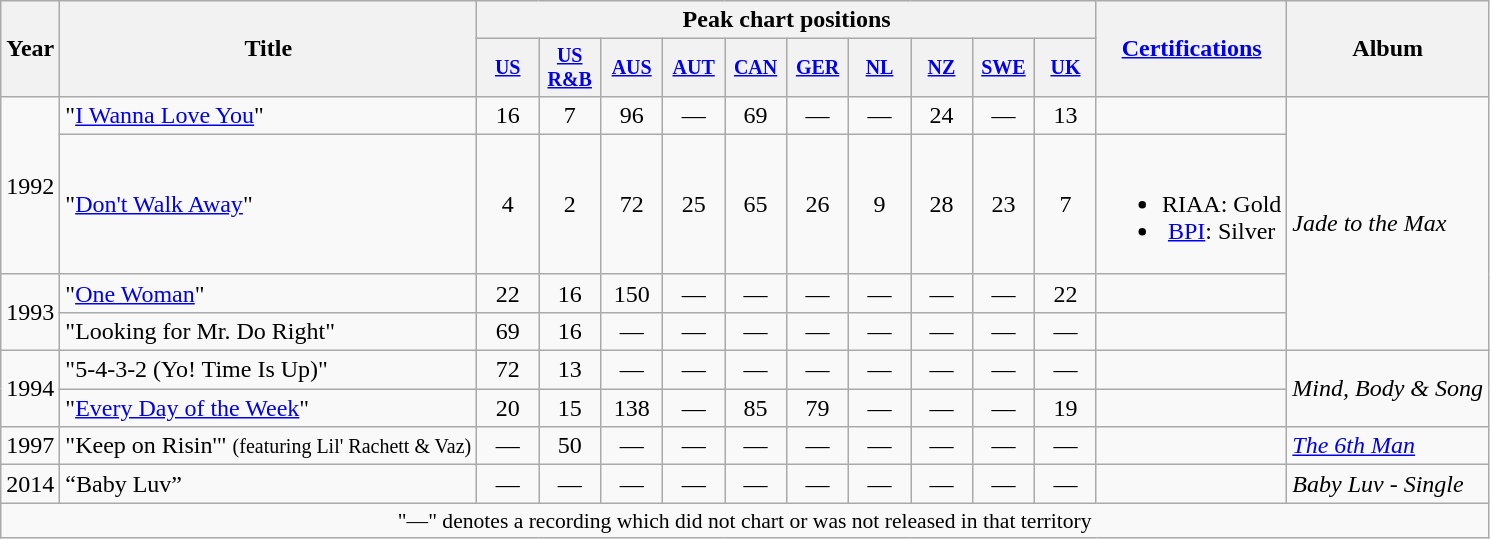<table class="wikitable" style="text-align:center;">
<tr>
<th rowspan="2">Year</th>
<th rowspan="2">Title</th>
<th colspan="10">Peak chart positions</th>
<th rowspan="2"><a href='#'>Certifications</a></th>
<th rowspan="2">Album</th>
</tr>
<tr style="font-size:smaller;">
<th width="35"><a href='#'>US</a><br></th>
<th width="35"><a href='#'>US R&B</a><br></th>
<th width="35"><a href='#'>AUS</a><br></th>
<th width="35"><a href='#'>AUT</a><br></th>
<th width="35"><a href='#'>CAN</a><br></th>
<th width="35"><a href='#'>GER</a><br></th>
<th width="35"><a href='#'>NL</a><br></th>
<th width="35"><a href='#'>NZ</a><br></th>
<th width="35"><a href='#'>SWE</a><br></th>
<th width="35"><a href='#'>UK</a><br></th>
</tr>
<tr>
<td rowspan="2">1992</td>
<td align="left">"<a href='#'>I Wanna Love You</a>"</td>
<td>16</td>
<td>7</td>
<td>96</td>
<td>—</td>
<td>69</td>
<td>—</td>
<td>—</td>
<td>24</td>
<td>—</td>
<td>13</td>
<td></td>
<td align="left" rowspan="4"><em>Jade to the Max</em></td>
</tr>
<tr>
<td align="left">"<a href='#'>Don't Walk Away</a>"</td>
<td>4</td>
<td>2</td>
<td>72</td>
<td>25</td>
<td>65</td>
<td>26</td>
<td>9</td>
<td>28</td>
<td>23</td>
<td>7</td>
<td><br><ul><li>RIAA: Gold</li><li><a href='#'>BPI</a>: Silver</li></ul></td>
</tr>
<tr>
<td rowspan="2">1993</td>
<td align="left">"<a href='#'>One Woman</a>"</td>
<td>22</td>
<td>16</td>
<td>150</td>
<td>—</td>
<td>—</td>
<td>—</td>
<td>—</td>
<td>—</td>
<td>—</td>
<td>22</td>
<td></td>
</tr>
<tr>
<td align="left">"Looking for Mr. Do Right"</td>
<td>69</td>
<td>16</td>
<td>—</td>
<td>—</td>
<td>—</td>
<td>—</td>
<td>—</td>
<td>—</td>
<td>—</td>
<td>—</td>
<td></td>
</tr>
<tr>
<td rowspan="2">1994</td>
<td align="left">"5-4-3-2 (Yo! Time Is Up)"</td>
<td>72</td>
<td>13</td>
<td>—</td>
<td>—</td>
<td>—</td>
<td>—</td>
<td>—</td>
<td>—</td>
<td>—</td>
<td>—</td>
<td></td>
<td align="left" rowspan="2"><em>Mind, Body & Song</em></td>
</tr>
<tr>
<td align="left">"<a href='#'>Every Day of the Week</a>"</td>
<td>20</td>
<td>15</td>
<td>138</td>
<td>—</td>
<td>85</td>
<td>79</td>
<td>—</td>
<td>—</td>
<td>—</td>
<td>19</td>
<td></td>
</tr>
<tr>
<td>1997</td>
<td align="left">"Keep on Risin'" <small>(featuring Lil' Rachett & Vaz)</small></td>
<td>—</td>
<td>50</td>
<td>—</td>
<td>—</td>
<td>—</td>
<td>—</td>
<td>—</td>
<td>—</td>
<td>—</td>
<td>—</td>
<td></td>
<td align="left"><em><a href='#'>The 6th Man</a></em></td>
</tr>
<tr>
<td>2014</td>
<td align="left">“Baby Luv”</td>
<td>—</td>
<td>—</td>
<td>—</td>
<td>—</td>
<td>—</td>
<td>—</td>
<td>—</td>
<td>—</td>
<td>—</td>
<td>—</td>
<td></td>
<td align="left"><em>Baby Luv - Single</em></td>
</tr>
<tr>
<td colspan="15" style="font-size:90%">"—" denotes a recording which did not chart or was not released in that territory</td>
</tr>
</table>
